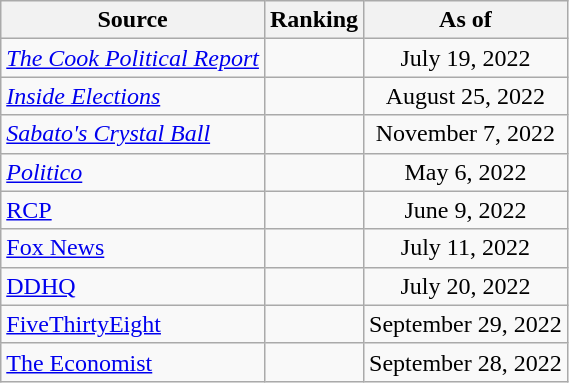<table class="wikitable" style="text-align:center">
<tr>
<th>Source</th>
<th>Ranking</th>
<th>As of</th>
</tr>
<tr>
<td align=left><em><a href='#'>The Cook Political Report</a></em></td>
<td></td>
<td>July 19, 2022</td>
</tr>
<tr>
<td align=left><em><a href='#'>Inside Elections</a></em></td>
<td></td>
<td>August 25, 2022</td>
</tr>
<tr>
<td align=left><em><a href='#'>Sabato's Crystal Ball</a></em></td>
<td></td>
<td>November 7, 2022</td>
</tr>
<tr>
<td align="left"><em><a href='#'>Politico</a></em></td>
<td></td>
<td>May 6, 2022</td>
</tr>
<tr>
<td align="left"><a href='#'>RCP</a></td>
<td></td>
<td>June 9, 2022</td>
</tr>
<tr>
<td align=left><a href='#'>Fox News</a></td>
<td></td>
<td>July 11, 2022</td>
</tr>
<tr>
<td align="left"><a href='#'>DDHQ</a></td>
<td></td>
<td>July 20, 2022</td>
</tr>
<tr>
<td align="left"><a href='#'>FiveThirtyEight</a></td>
<td></td>
<td>September 29, 2022</td>
</tr>
<tr>
<td align="left"><a href='#'>The Economist</a></td>
<td></td>
<td>September 28, 2022</td>
</tr>
</table>
